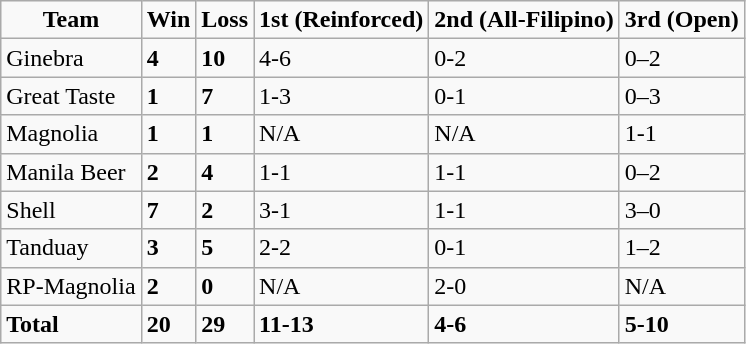<table class=wikitable sortable>
<tr align=center>
<td><strong>Team</strong></td>
<td><strong>Win</strong></td>
<td><strong>Loss</strong></td>
<td><strong>1st (Reinforced)</strong></td>
<td><strong>2nd (All-Filipino)</strong></td>
<td><strong>3rd (Open)</strong></td>
</tr>
<tr>
<td>Ginebra</td>
<td><strong>4</strong></td>
<td><strong>10</strong></td>
<td>4-6</td>
<td>0-2</td>
<td>0–2</td>
</tr>
<tr>
<td>Great Taste</td>
<td><strong>1</strong></td>
<td><strong>7</strong></td>
<td>1-3</td>
<td>0-1</td>
<td>0–3</td>
</tr>
<tr>
<td>Magnolia</td>
<td><strong>1</strong></td>
<td><strong>1</strong></td>
<td>N/A</td>
<td>N/A</td>
<td>1-1</td>
</tr>
<tr>
<td>Manila Beer</td>
<td><strong>2</strong></td>
<td><strong>4</strong></td>
<td>1-1</td>
<td>1-1</td>
<td>0–2</td>
</tr>
<tr>
<td>Shell</td>
<td><strong>7</strong></td>
<td><strong>2</strong></td>
<td>3-1</td>
<td>1-1</td>
<td>3–0</td>
</tr>
<tr>
<td>Tanduay</td>
<td><strong>3</strong></td>
<td><strong>5</strong></td>
<td>2-2</td>
<td>0-1</td>
<td>1–2</td>
</tr>
<tr>
<td>RP-Magnolia</td>
<td><strong>2</strong></td>
<td><strong>0</strong></td>
<td>N/A</td>
<td>2-0</td>
<td>N/A</td>
</tr>
<tr>
<td><strong>Total</strong></td>
<td><strong>20</strong></td>
<td><strong>29</strong></td>
<td><strong>11-13</strong></td>
<td><strong>4-6</strong></td>
<td><strong>5-10</strong></td>
</tr>
</table>
